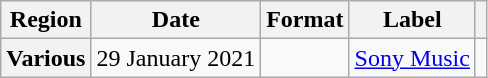<table class="wikitable plainrowheaders">
<tr>
<th scope="col">Region</th>
<th scope="col">Date</th>
<th scope="col">Format</th>
<th scope="col">Label</th>
<th scope="col"></th>
</tr>
<tr>
<th scope="row">Various</th>
<td>29 January 2021</td>
<td></td>
<td><a href='#'>Sony Music</a></td>
<td></td>
</tr>
</table>
